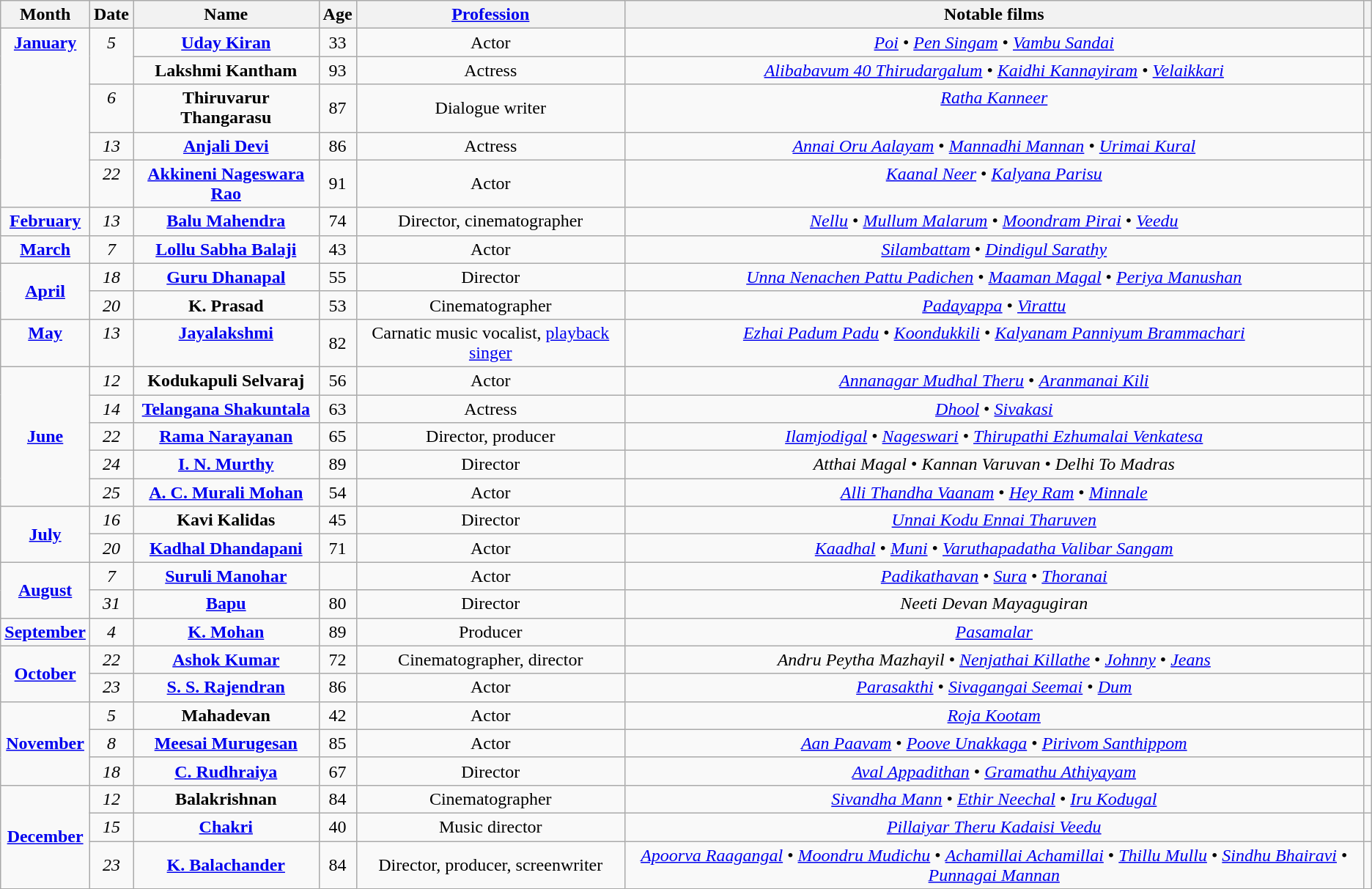<table class="wikitable sortable">
<tr>
<th><strong>Month</strong></th>
<th><strong>Date</strong></th>
<th><strong>Name</strong></th>
<th><strong>Age</strong></th>
<th><strong><a href='#'>Profession</a></strong></th>
<th><strong>Notable films</strong></th>
<th></th>
</tr>
<tr valign="top">
<td rowspan="5" style="text-align:center; vertical-align:center;"><strong><a href='#'>January</a></strong></td>
<td rowspan="2" style="text-align:center; vertical-align:top;"><em>5</em></td>
<td style="text-align:center; vertical-align:top;"><strong><a href='#'>Uday Kiran</a></strong></td>
<td style="text-align:center;">33</td>
<td style="text-align:center;">Actor</td>
<td style="text-align:center; vertical-align:top;"><em><a href='#'>Poi</a></em>  • <em><a href='#'>Pen Singam</a></em> • <em><a href='#'>Vambu Sandai</a></em></td>
<td></td>
</tr>
<tr>
<td style="text-align:center; vertical-align:top;"><strong>Lakshmi Kantham</strong></td>
<td style="text-align:center;">93</td>
<td style="text-align:center;">Actress</td>
<td style="text-align:center; vertical-align:top;"><em><a href='#'>Alibabavum 40 Thirudargalum</a></em> • <em><a href='#'>Kaidhi Kannayiram</a></em> • <em><a href='#'>Velaikkari</a></em></td>
<td></td>
</tr>
<tr>
<td style="text-align:center; vertical-align:top;"><em>6</em></td>
<td style="text-align:center; vertical-align:top;"><strong>Thiruvarur Thangarasu</strong></td>
<td style="text-align:center;">87</td>
<td style="text-align:center;">Dialogue writer</td>
<td style="text-align:center; vertical-align:top;"><em><a href='#'>Ratha Kanneer</a></em></td>
<td></td>
</tr>
<tr>
<td style="text-align:center; vertical-align:top;"><em>13</em></td>
<td style="text-align:center; vertical-align:top;"><strong><a href='#'>Anjali Devi</a></strong></td>
<td style="text-align:center;">86</td>
<td style="text-align:center;">Actress</td>
<td style="text-align:center; vertical-align:top;"><em><a href='#'>Annai Oru Aalayam</a></em> •  <em><a href='#'>Mannadhi Mannan</a></em> • <em><a href='#'>Urimai Kural</a></em></td>
<td></td>
</tr>
<tr>
<td style="text-align:center; vertical-align:top;"><em>22</em></td>
<td style="text-align:center; vertical-align:top;"><strong><a href='#'>Akkineni Nageswara Rao</a></strong></td>
<td style="text-align:center;">91</td>
<td style="text-align:center;">Actor</td>
<td style="text-align:center; vertical-align:top;"><em><a href='#'>Kaanal Neer</a></em> • <em><a href='#'>Kalyana Parisu</a></em></td>
<td></td>
</tr>
<tr>
<td style="text-align:center; vertical-align:top;"><strong><a href='#'>February</a></strong></td>
<td style="text-align:center; vertical-align:top;"><em>13</em></td>
<td style="text-align:center; vertical-align:top;"><strong><a href='#'>Balu Mahendra</a></strong></td>
<td style="text-align:center;">74</td>
<td style="text-align:center;">Director, cinematographer</td>
<td style="text-align:center; vertical-align:top;"><em><a href='#'>Nellu</a></em> • <em><a href='#'>Mullum Malarum</a></em>  • <em><a href='#'>Moondram Pirai</a></em> • <em><a href='#'>Veedu</a></em></td>
<td></td>
</tr>
<tr>
<td style="text-align:center; vertical-align:top;"><strong><a href='#'>March</a></strong></td>
<td style="text-align:center; vertical-align:top;"><em>7</em></td>
<td style="text-align:center; vertical-align:top;"><strong><a href='#'>Lollu Sabha Balaji</a></strong></td>
<td style="text-align:center;">43</td>
<td style="text-align:center;">Actor</td>
<td style="text-align:center; vertical-align:top;"><em><a href='#'>Silambattam</a></em> • <em><a href='#'>Dindigul Sarathy</a></em></td>
<td></td>
</tr>
<tr>
<td rowspan="2" style="text-align:center; vertical-align:center;"><strong><a href='#'>April</a></strong></td>
<td style="text-align:center; vertical-align:top;"><em>18</em></td>
<td style="text-align:center; vertical-align:top;"><strong><a href='#'>Guru Dhanapal</a></strong></td>
<td style="text-align:center;">55</td>
<td style="text-align:center;">Director</td>
<td style="text-align:center; vertical-align:top;"><em><a href='#'>Unna Nenachen Pattu Padichen</a></em> • <em><a href='#'>Maaman Magal</a></em> • <em><a href='#'>Periya Manushan</a></em></td>
<td></td>
</tr>
<tr>
<td style="text-align:center; vertical-align:top;"><em>20</em></td>
<td style="text-align:center; vertical-align:top;"><strong>K. Prasad</strong></td>
<td style="text-align:center;">53</td>
<td style="text-align:center;">Cinematographer</td>
<td style="text-align:center; vertical-align:top;"><em><a href='#'>Padayappa</a></em> • <em><a href='#'>Virattu</a></em></td>
<td></td>
</tr>
<tr>
<td style="text-align:center; vertical-align:top;"><strong><a href='#'>May</a></strong></td>
<td style="text-align:center; vertical-align:top;"><em>13</em></td>
<td style="text-align:center; vertical-align:top;"><strong><a href='#'>Jayalakshmi</a></strong></td>
<td style="text-align:center;">82</td>
<td style="text-align:center;">Carnatic music vocalist, <a href='#'>playback singer</a></td>
<td style="text-align:center; vertical-align:top;"><em><a href='#'>Ezhai Padum Padu</a></em> • <em><a href='#'>Koondukkili</a></em>  • <em><a href='#'>Kalyanam Panniyum Brammachari</a></em></td>
<td></td>
</tr>
<tr>
<td rowspan="5" style="text-align:center; vertical-align:center;"><strong><a href='#'>June</a></strong></td>
<td style="text-align:center; vertical-align:top;"><em>12</em></td>
<td style="text-align:center; vertical-align:top;"><strong>Kodukapuli Selvaraj</strong></td>
<td style="text-align:center;">56</td>
<td style="text-align:center;">Actor</td>
<td style="text-align:center; vertical-align:top;"><em><a href='#'>Annanagar Mudhal Theru</a></em> • <em><a href='#'>Aranmanai Kili</a></em></td>
<td></td>
</tr>
<tr>
<td style="text-align:center; vertical-align:top;"><em>14</em></td>
<td style="text-align:center; vertical-align:top;"><strong><a href='#'>Telangana Shakuntala</a></strong></td>
<td style="text-align:center;">63</td>
<td style="text-align:center;">Actress</td>
<td style="text-align:center; vertical-align:top;"><em><a href='#'>Dhool</a></em> • <em><a href='#'>Sivakasi</a></em></td>
<td></td>
</tr>
<tr>
<td style="text-align:center; vertical-align:top;"><em>22</em></td>
<td style="text-align:center; vertical-align:top;"><strong><a href='#'>Rama Narayanan</a></strong></td>
<td style="text-align:center;">65</td>
<td style="text-align:center;">Director, producer</td>
<td style="text-align:center; vertical-align:top;"><em><a href='#'>Ilamjodigal</a></em> • <em><a href='#'>Nageswari</a></em> • <em><a href='#'>Thirupathi Ezhumalai Venkatesa</a></em></td>
<td></td>
</tr>
<tr>
<td style="text-align:center; vertical-align:top;"><em>24</em></td>
<td style="text-align:center; vertical-align:top;"><strong><a href='#'>I. N. Murthy</a></strong></td>
<td style="text-align:center;">89</td>
<td style="text-align:center;">Director</td>
<td style="text-align:center; vertical-align:top;"><em>Atthai Magal</em> • <em>Kannan Varuvan</em> • <em>Delhi To Madras</em></td>
<td></td>
</tr>
<tr>
<td style="text-align:center; vertical-align:top;"><em>25</em></td>
<td style="text-align:center; vertical-align:top;"><strong><a href='#'>A. C. Murali Mohan</a></strong></td>
<td style="text-align:center;">54</td>
<td style="text-align:center;">Actor</td>
<td style="text-align:center; vertical-align:top;"><em><a href='#'>Alli Thandha Vaanam</a></em> • <em><a href='#'>Hey Ram</a></em> • <em><a href='#'>Minnale</a></em></td>
<td></td>
</tr>
<tr>
<td rowspan="2" style="text-align:center; vertical-align:center;"><strong><a href='#'>July</a></strong></td>
<td style="text-align:center; vertical-align:top;"><em>16</em></td>
<td style="text-align:center; vertical-align:top;"><strong>Kavi Kalidas</strong></td>
<td style="text-align:center;">45</td>
<td style="text-align:center;">Director</td>
<td style="text-align:center; vertical-align:top;"><em><a href='#'>Unnai Kodu Ennai Tharuven</a></em></td>
<td></td>
</tr>
<tr>
<td style="text-align:center; vertical-align:top;"><em>20</em></td>
<td style="text-align:center; vertical-align:top;"><strong><a href='#'>Kadhal Dhandapani</a></strong></td>
<td style="text-align:center;">71</td>
<td style="text-align:center;">Actor</td>
<td style="text-align:center; vertical-align:top;"><em><a href='#'>Kaadhal</a></em> • <em><a href='#'>Muni</a></em>  • <em><a href='#'>Varuthapadatha Valibar Sangam</a></em></td>
<td></td>
</tr>
<tr>
<td rowspan="2" style="text-align:center; vertical-align:center;"><strong><a href='#'>August</a></strong></td>
<td style="text-align:center; vertical-align:top;"><em>7</em></td>
<td style="text-align:center; vertical-align:top;"><strong><a href='#'>Suruli Manohar</a></strong></td>
<td style="text-align:center;"></td>
<td style="text-align:center;">Actor</td>
<td style="text-align:center; vertical-align:top;"><em><a href='#'>Padikathavan</a></em> • <em><a href='#'>Sura</a></em> • <em><a href='#'>Thoranai</a></em></td>
<td></td>
</tr>
<tr>
<td style="text-align:center; vertical-align:top;"><em>31</em></td>
<td style="text-align:center; vertical-align:top;"><strong><a href='#'>Bapu</a></strong></td>
<td style="text-align:center;">80</td>
<td style="text-align:center;">Director</td>
<td style="text-align:center; vertical-align:top;"><em>Neeti Devan Mayagugiran</em></td>
<td></td>
</tr>
<tr>
<td style="text-align:center; vertical-align:top;"><strong><a href='#'>September</a></strong></td>
<td style="text-align:center; vertical-align:top;"><em>4</em></td>
<td style="text-align:center; vertical-align:top;"><strong><a href='#'>K. Mohan</a></strong></td>
<td style="text-align:center;">89</td>
<td style="text-align:center;">Producer</td>
<td style="text-align:center; vertical-align:top;"><em><a href='#'>Pasamalar</a></em></td>
<td></td>
</tr>
<tr>
<td rowspan="2" style="text-align:center; vertical-align:center;"><strong><a href='#'>October</a></strong></td>
<td style="text-align:center; vertical-align:top;"><em>22</em></td>
<td style="text-align:center; vertical-align:top;"><strong><a href='#'>Ashok Kumar</a></strong></td>
<td style="text-align:center;">72</td>
<td style="text-align:center;">Cinematographer, director</td>
<td style="text-align:center; vertical-align:top;"><em>Andru Peytha Mazhayil</em> • <em><a href='#'>Nenjathai Killathe</a></em> • <em><a href='#'>Johnny</a></em> • <em><a href='#'>Jeans</a></em></td>
<td></td>
</tr>
<tr>
<td style="text-align:center; vertical-align:top;"><em>23</em></td>
<td style="text-align:center; vertical-align:top;"><strong><a href='#'>S. S. Rajendran</a></strong></td>
<td style="text-align:center;">86</td>
<td style="text-align:center;">Actor</td>
<td style="text-align:center; vertical-align:top;"><em><a href='#'>Parasakthi</a></em> • <em><a href='#'>Sivagangai Seemai</a></em> • <em><a href='#'>Dum</a></em></td>
<td></td>
</tr>
<tr>
<td rowspan="3" style="text-align:center; vertical-align:center;"><strong><a href='#'>November</a></strong></td>
<td style="text-align:center; vertical-align:top;"><em>5</em></td>
<td style="text-align:center; vertical-align:top;"><strong>Mahadevan</strong></td>
<td style="text-align:center;">42</td>
<td style="text-align:center;">Actor</td>
<td style="text-align:center; vertical-align:top;"><em><a href='#'>Roja Kootam</a></em></td>
<td></td>
</tr>
<tr>
<td style="text-align:center; vertical-align:top;"><em>8</em></td>
<td style="text-align:center; vertical-align:top;"><strong><a href='#'>Meesai Murugesan</a></strong></td>
<td style="text-align:center;">85</td>
<td style="text-align:center;">Actor</td>
<td style="text-align:center; vertical-align:top;"><em><a href='#'>Aan Paavam</a></em> • <em><a href='#'>Poove Unakkaga</a></em> • <em><a href='#'>Pirivom Santhippom</a></em></td>
<td></td>
</tr>
<tr>
<td style="text-align:center; vertical-align:top;"><em>18</em></td>
<td style="text-align:center; vertical-align:top;"><strong><a href='#'>C. Rudhraiya</a></strong></td>
<td style="text-align:center;">67</td>
<td style="text-align:center;">Director</td>
<td style="text-align:center; vertical-align:top;"><em><a href='#'>Aval Appadithan</a></em> • <em><a href='#'>Gramathu Athiyayam</a></em></td>
<td></td>
</tr>
<tr>
<td rowspan="3" style="text-align:center; vertical-align:center;"><strong><a href='#'>December</a></strong></td>
<td style="text-align:center; vertical-align:top;"><em>12</em></td>
<td style="text-align:center; vertical-align:top;"><strong>Balakrishnan</strong></td>
<td style="text-align:center;">84</td>
<td style="text-align:center;">Cinematographer</td>
<td style="text-align:center; vertical-align:top;"><em><a href='#'>Sivandha Mann</a></em> • <em><a href='#'>Ethir Neechal</a></em> • <em><a href='#'>Iru Kodugal</a></em></td>
<td></td>
</tr>
<tr>
<td style="text-align:center; vertical-align:top;"><em>15</em></td>
<td style="text-align:center; vertical-align:top;"><strong><a href='#'>Chakri</a></strong></td>
<td style="text-align:center;">40</td>
<td style="text-align:center;">Music director</td>
<td style="text-align:center; vertical-align:top;"><em><a href='#'>Pillaiyar Theru Kadaisi Veedu</a></em></td>
<td></td>
</tr>
<tr>
<td style="text-align:center; vertical-align:center;"><em>23</em></td>
<td style="text-align:center; vertical-align:center;"><strong><a href='#'>K. Balachander</a></strong></td>
<td style="text-align:center;">84</td>
<td style="text-align:center;">Director, producer, screenwriter</td>
<td style="text-align:center; vertical-align:top;"><em><a href='#'>Apoorva Raagangal</a></em> • <em><a href='#'>Moondru Mudichu</a></em> • <em><a href='#'>Achamillai Achamillai</a></em> • <em><a href='#'>Thillu Mullu</a></em> • <em><a href='#'>Sindhu Bhairavi</a></em> • <em><a href='#'>Punnagai Mannan</a></em></td>
<td></td>
</tr>
</table>
